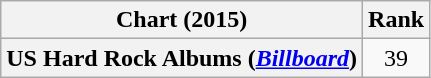<table class="wikitable plainrowheaders" style="text-align:center">
<tr>
<th scope="col">Chart (2015)</th>
<th scope="col">Rank</th>
</tr>
<tr>
<th scope="row">US Hard Rock Albums (<em><a href='#'>Billboard</a></em>)</th>
<td>39</td>
</tr>
</table>
